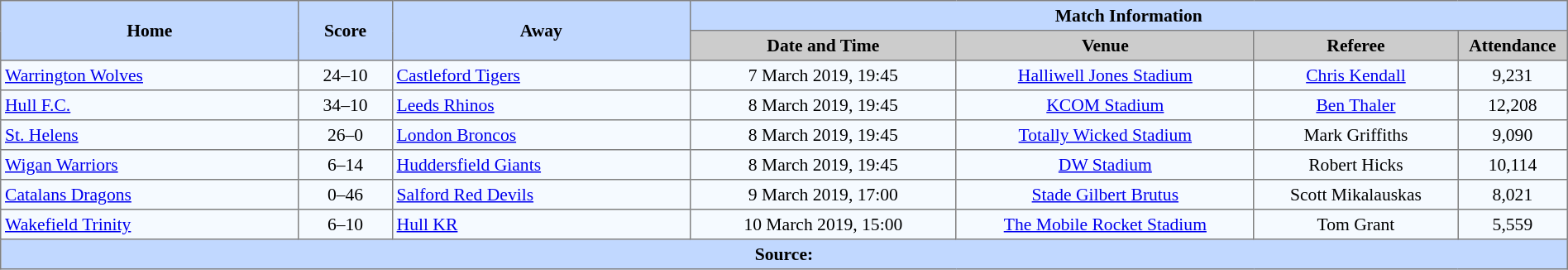<table border="1" style="border-collapse:collapse; font-size:90%; text-align:center;" cellpadding="3" cellspacing="0" width="100%">
<tr bgcolor="#C1D8FF">
<th rowspan="2" width="19%">Home</th>
<th rowspan="2" width="6%">Score</th>
<th rowspan="2" width="19%">Away</th>
<th colspan="4">Match Information</th>
</tr>
<tr bgcolor="#CCCCCC">
<th width="17%">Date and Time</th>
<th width="19%">Venue</th>
<th width="13%">Referee</th>
<th width="7%">Attendance</th>
</tr>
<tr bgcolor="#F5FAFF">
<td align="left"> <a href='#'>Warrington Wolves</a></td>
<td>24–10</td>
<td align="left"> <a href='#'>Castleford Tigers</a></td>
<td>7 March 2019, 19:45</td>
<td><a href='#'>Halliwell Jones Stadium</a></td>
<td><a href='#'>Chris Kendall</a></td>
<td>9,231</td>
</tr>
<tr bgcolor="#F5FAFF">
<td align="left"> <a href='#'>Hull F.C.</a></td>
<td>34–10</td>
<td align="left"> <a href='#'>Leeds Rhinos</a></td>
<td>8 March 2019, 19:45</td>
<td><a href='#'>KCOM Stadium</a></td>
<td><a href='#'>Ben Thaler</a></td>
<td>12,208</td>
</tr>
<tr bgcolor="#F5FAFF">
<td align="left"> <a href='#'>St. Helens</a></td>
<td>26–0</td>
<td align="left"> <a href='#'>London Broncos</a></td>
<td>8 March 2019, 19:45</td>
<td><a href='#'>Totally Wicked Stadium</a></td>
<td>Mark Griffiths</td>
<td>9,090</td>
</tr>
<tr bgcolor="#F5FAFF">
<td align="left"> <a href='#'>Wigan Warriors</a></td>
<td>6–14</td>
<td align="left"> <a href='#'>Huddersfield Giants</a></td>
<td>8 March 2019, 19:45</td>
<td><a href='#'>DW Stadium</a></td>
<td>Robert Hicks</td>
<td>10,114</td>
</tr>
<tr bgcolor="#F5FAFF">
<td align="left"> <a href='#'>Catalans Dragons</a></td>
<td>0–46</td>
<td align="left"> <a href='#'>Salford Red Devils</a></td>
<td>9 March 2019, 17:00</td>
<td><a href='#'>Stade Gilbert Brutus</a></td>
<td>Scott Mikalauskas</td>
<td>8,021</td>
</tr>
<tr bgcolor="#F5FAFF">
<td align="left"> <a href='#'>Wakefield Trinity</a></td>
<td>6–10</td>
<td align="left"> <a href='#'>Hull KR</a></td>
<td>10 March 2019, 15:00</td>
<td><a href='#'>The Mobile Rocket Stadium</a></td>
<td>Tom Grant</td>
<td>5,559</td>
</tr>
<tr style="background:#c1d8ff;">
<th colspan="7">Source:</th>
</tr>
</table>
